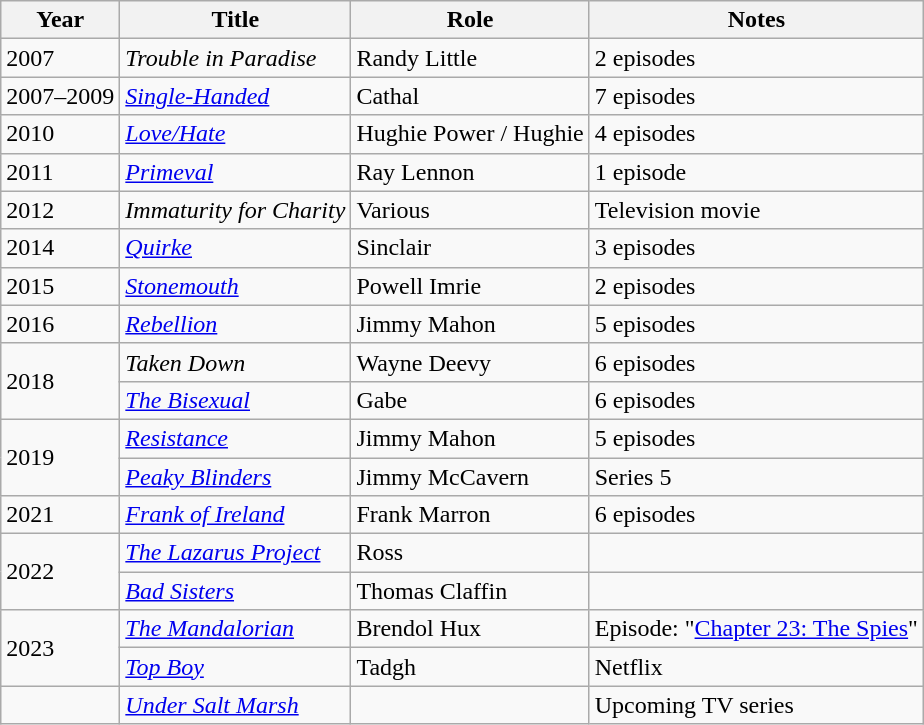<table class="wikitable plainrowheaders sortable">
<tr>
<th scope="col">Year</th>
<th scope="col">Title</th>
<th scope="col">Role</th>
<th scope="col" class="unsortable">Notes</th>
</tr>
<tr>
<td>2007</td>
<td><em>Trouble in Paradise</em></td>
<td>Randy Little</td>
<td>2 episodes</td>
</tr>
<tr>
<td>2007–2009</td>
<td><em><a href='#'>Single-Handed</a></em></td>
<td>Cathal</td>
<td>7 episodes</td>
</tr>
<tr>
<td>2010</td>
<td><em><a href='#'>Love/Hate</a></em></td>
<td>Hughie Power / Hughie</td>
<td>4 episodes</td>
</tr>
<tr>
<td>2011</td>
<td><em><a href='#'>Primeval</a></em></td>
<td>Ray Lennon</td>
<td>1 episode</td>
</tr>
<tr>
<td>2012</td>
<td><em>Immaturity for Charity</em></td>
<td>Various</td>
<td>Television movie</td>
</tr>
<tr>
<td>2014</td>
<td><em><a href='#'>Quirke</a></em></td>
<td>Sinclair</td>
<td>3 episodes</td>
</tr>
<tr>
<td>2015</td>
<td><em><a href='#'>Stonemouth</a></em></td>
<td>Powell Imrie</td>
<td>2 episodes</td>
</tr>
<tr>
<td>2016</td>
<td><em><a href='#'>Rebellion</a></em></td>
<td>Jimmy Mahon</td>
<td>5 episodes</td>
</tr>
<tr>
<td rowspan="2">2018</td>
<td><em>Taken Down</em></td>
<td>Wayne Deevy</td>
<td>6 episodes</td>
</tr>
<tr>
<td><em><a href='#'>The Bisexual</a></em></td>
<td>Gabe</td>
<td>6 episodes</td>
</tr>
<tr>
<td rowspan="2">2019</td>
<td><em><a href='#'>Resistance</a></em></td>
<td>Jimmy Mahon</td>
<td>5 episodes</td>
</tr>
<tr>
<td><em><a href='#'>Peaky Blinders</a></em></td>
<td>Jimmy McCavern</td>
<td>Series 5</td>
</tr>
<tr>
<td>2021</td>
<td><em><a href='#'>Frank of Ireland</a></em></td>
<td>Frank Marron</td>
<td>6 episodes</td>
</tr>
<tr>
<td rowspan="2">2022</td>
<td><em><a href='#'>The Lazarus Project</a></em></td>
<td>Ross</td>
<td></td>
</tr>
<tr>
<td><em><a href='#'>Bad Sisters</a></em></td>
<td>Thomas Claffin</td>
<td></td>
</tr>
<tr>
<td rowspan="2">2023</td>
<td><em><a href='#'>The Mandalorian</a></em></td>
<td>Brendol Hux</td>
<td>Episode: "<a href='#'>Chapter 23: The Spies</a>"</td>
</tr>
<tr>
<td><em><a href='#'>Top Boy</a></em></td>
<td>Tadgh</td>
<td>Netflix</td>
</tr>
<tr>
<td></td>
<td><em><a href='#'>Under Salt Marsh</a></em></td>
<td></td>
<td>Upcoming TV series</td>
</tr>
</table>
